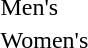<table>
<tr>
<td>Men's</td>
<td></td>
<td></td>
<td></td>
</tr>
<tr>
<td>Women's</td>
<td></td>
<td></td>
<td></td>
</tr>
</table>
